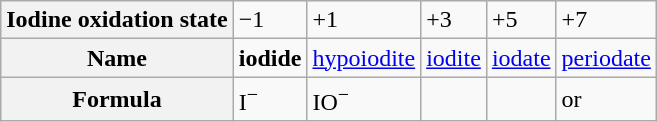<table class="wikitable">
<tr>
<th>Iodine oxidation state</th>
<td>−1</td>
<td>+1</td>
<td>+3</td>
<td>+5</td>
<td>+7</td>
</tr>
<tr>
<th>Name</th>
<td><strong>iodide</strong></td>
<td><a href='#'>hypoiodite</a></td>
<td><a href='#'>iodite</a></td>
<td><a href='#'>iodate</a></td>
<td><a href='#'>periodate</a></td>
</tr>
<tr>
<th>Formula</th>
<td>I<sup>−</sup></td>
<td>IO<sup>−</sup></td>
<td></td>
<td></td>
<td> or </td>
</tr>
</table>
